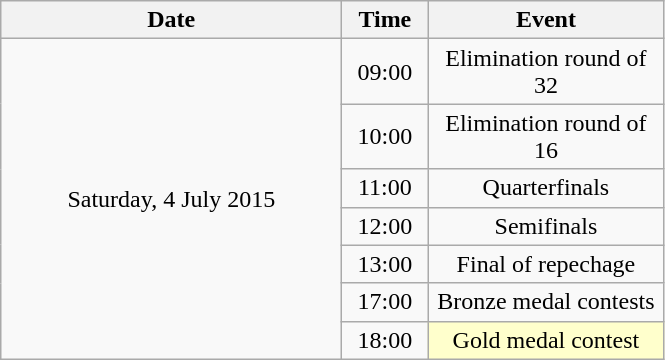<table class = "wikitable" style="text-align:center;">
<tr>
<th width=220>Date</th>
<th width=50>Time</th>
<th width=150>Event</th>
</tr>
<tr>
<td rowspan=7>Saturday, 4 July 2015</td>
<td>09:00</td>
<td>Elimination round of 32</td>
</tr>
<tr>
<td>10:00</td>
<td>Elimination round of 16</td>
</tr>
<tr>
<td>11:00</td>
<td>Quarterfinals</td>
</tr>
<tr>
<td>12:00</td>
<td>Semifinals</td>
</tr>
<tr>
<td>13:00</td>
<td>Final of repechage</td>
</tr>
<tr>
<td>17:00</td>
<td>Bronze medal contests</td>
</tr>
<tr>
<td>18:00</td>
<td bgcolor=ffffcc>Gold medal contest</td>
</tr>
</table>
